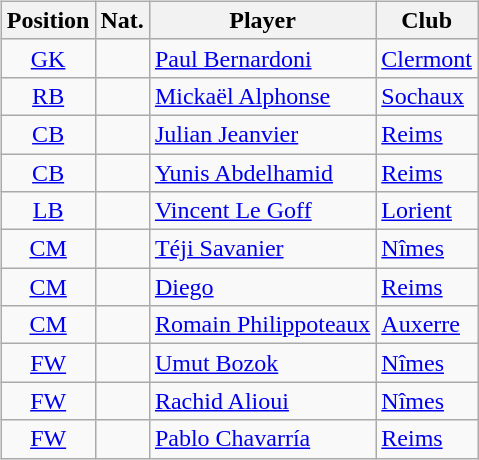<table style="width:100%">
<tr>
<td width="50%"><br><table class="sortable wikitable" style="text-align: center">
<tr>
<th>Position</th>
<th>Nat.</th>
<th>Player</th>
<th>Club</th>
</tr>
<tr>
<td><a href='#'>GK</a></td>
<td></td>
<td align=left><a href='#'>Paul Bernardoni</a></td>
<td align=left><a href='#'>Clermont</a></td>
</tr>
<tr>
<td><a href='#'>RB</a></td>
<td></td>
<td align=left><a href='#'>Mickaël Alphonse</a></td>
<td align=left><a href='#'>Sochaux</a></td>
</tr>
<tr>
<td><a href='#'>CB</a></td>
<td></td>
<td align=left><a href='#'>Julian Jeanvier</a></td>
<td align=left><a href='#'>Reims</a></td>
</tr>
<tr>
<td><a href='#'>CB</a></td>
<td></td>
<td align=left><a href='#'>Yunis Abdelhamid</a></td>
<td align=left><a href='#'>Reims</a></td>
</tr>
<tr>
<td><a href='#'>LB</a></td>
<td></td>
<td align=left><a href='#'>Vincent Le Goff</a></td>
<td align=left><a href='#'>Lorient</a></td>
</tr>
<tr>
<td><a href='#'>CM</a></td>
<td></td>
<td align=left><a href='#'>Téji Savanier</a></td>
<td align=left><a href='#'>Nîmes</a></td>
</tr>
<tr>
<td><a href='#'>CM</a></td>
<td></td>
<td align=left><a href='#'>Diego</a></td>
<td align=left><a href='#'>Reims</a></td>
</tr>
<tr>
<td><a href='#'>CM</a></td>
<td></td>
<td align=left><a href='#'>Romain Philippoteaux</a></td>
<td align=left><a href='#'>Auxerre</a></td>
</tr>
<tr>
<td><a href='#'>FW</a></td>
<td></td>
<td align=left><a href='#'>Umut Bozok</a></td>
<td align=left><a href='#'>Nîmes</a></td>
</tr>
<tr>
<td><a href='#'>FW</a></td>
<td></td>
<td align=left><a href='#'>Rachid Alioui</a></td>
<td align=left><a href='#'>Nîmes</a></td>
</tr>
<tr>
<td><a href='#'>FW</a></td>
<td></td>
<td align=left><a href='#'>Pablo Chavarría</a></td>
<td align=left><a href='#'>Reims</a></td>
</tr>
</table>
</td>
<td width="50%"><br><div>












</div></td>
</tr>
</table>
